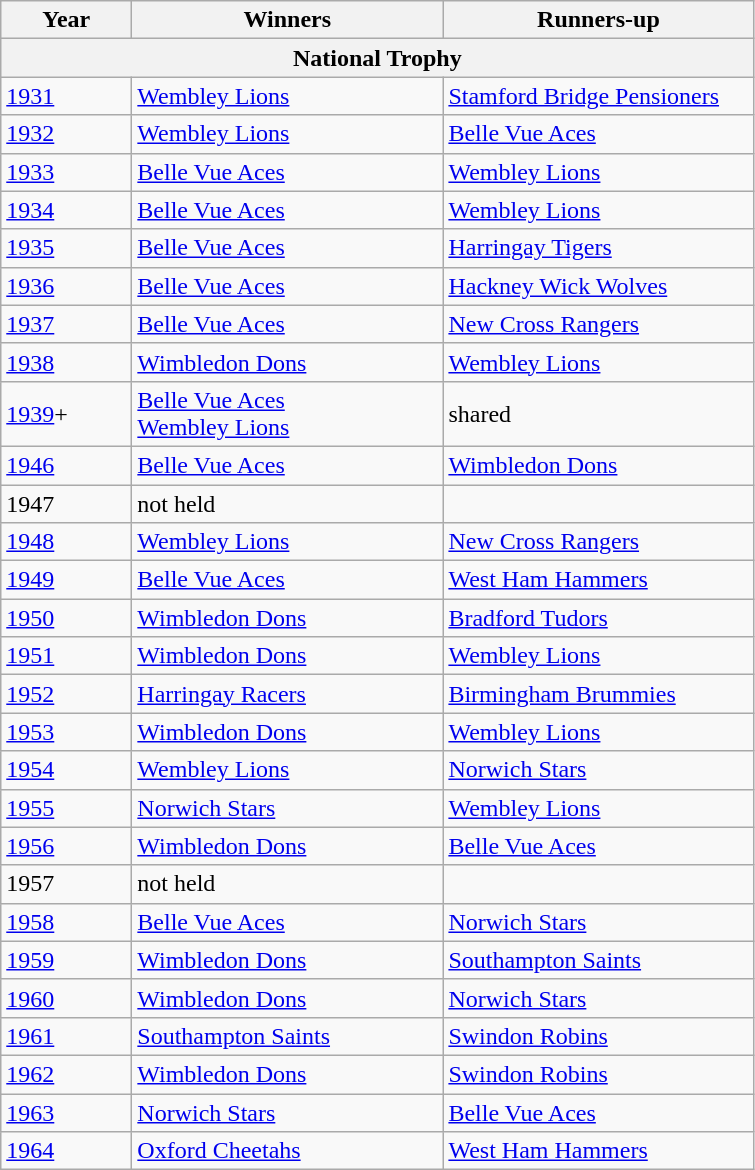<table class="wikitable" style="font-size: 100%">
<tr>
<th width=80>Year</th>
<th width=200>Winners</th>
<th width=200>Runners-up</th>
</tr>
<tr>
<th colspan=3>National Trophy</th>
</tr>
<tr>
<td><a href='#'>1931</a></td>
<td><a href='#'>Wembley Lions</a></td>
<td><a href='#'>Stamford Bridge Pensioners</a></td>
</tr>
<tr>
<td><a href='#'>1932</a></td>
<td><a href='#'>Wembley Lions</a></td>
<td><a href='#'>Belle Vue Aces</a></td>
</tr>
<tr>
<td><a href='#'>1933</a></td>
<td><a href='#'>Belle Vue Aces</a></td>
<td><a href='#'>Wembley Lions</a></td>
</tr>
<tr>
<td><a href='#'>1934</a></td>
<td><a href='#'>Belle Vue Aces</a></td>
<td><a href='#'>Wembley Lions</a></td>
</tr>
<tr>
<td><a href='#'>1935</a></td>
<td><a href='#'>Belle Vue Aces</a></td>
<td><a href='#'>Harringay Tigers</a></td>
</tr>
<tr>
<td><a href='#'>1936</a></td>
<td><a href='#'>Belle Vue Aces</a></td>
<td><a href='#'>Hackney Wick Wolves</a></td>
</tr>
<tr>
<td><a href='#'>1937</a></td>
<td><a href='#'>Belle Vue Aces</a></td>
<td><a href='#'>New Cross Rangers</a></td>
</tr>
<tr>
<td><a href='#'>1938</a></td>
<td><a href='#'>Wimbledon Dons</a></td>
<td><a href='#'>Wembley Lions</a></td>
</tr>
<tr>
<td><a href='#'>1939</a>+</td>
<td><a href='#'>Belle Vue Aces</a><br> <a href='#'>Wembley Lions</a></td>
<td>shared</td>
</tr>
<tr>
<td><a href='#'>1946</a></td>
<td><a href='#'>Belle Vue Aces</a></td>
<td><a href='#'>Wimbledon Dons</a></td>
</tr>
<tr>
<td>1947</td>
<td>not held</td>
<td></td>
</tr>
<tr>
<td><a href='#'>1948</a></td>
<td><a href='#'>Wembley Lions</a></td>
<td><a href='#'>New Cross Rangers</a></td>
</tr>
<tr>
<td><a href='#'>1949</a></td>
<td><a href='#'>Belle Vue Aces</a></td>
<td><a href='#'>West Ham Hammers</a></td>
</tr>
<tr>
<td><a href='#'>1950</a></td>
<td><a href='#'>Wimbledon Dons</a></td>
<td><a href='#'>Bradford Tudors</a></td>
</tr>
<tr>
<td><a href='#'>1951</a></td>
<td><a href='#'>Wimbledon Dons</a></td>
<td><a href='#'>Wembley Lions</a></td>
</tr>
<tr>
<td><a href='#'>1952</a></td>
<td><a href='#'>Harringay Racers</a></td>
<td><a href='#'>Birmingham Brummies</a></td>
</tr>
<tr>
<td><a href='#'>1953</a></td>
<td><a href='#'>Wimbledon Dons</a></td>
<td><a href='#'>Wembley Lions</a></td>
</tr>
<tr>
<td><a href='#'>1954</a></td>
<td><a href='#'>Wembley Lions</a></td>
<td><a href='#'>Norwich Stars</a></td>
</tr>
<tr>
<td><a href='#'>1955</a></td>
<td><a href='#'>Norwich Stars</a></td>
<td><a href='#'>Wembley Lions</a></td>
</tr>
<tr>
<td><a href='#'>1956</a></td>
<td><a href='#'>Wimbledon Dons</a></td>
<td><a href='#'>Belle Vue Aces</a></td>
</tr>
<tr>
<td>1957</td>
<td>not held</td>
<td></td>
</tr>
<tr>
<td><a href='#'>1958</a></td>
<td><a href='#'>Belle Vue Aces</a></td>
<td><a href='#'>Norwich Stars</a></td>
</tr>
<tr>
<td><a href='#'>1959</a></td>
<td><a href='#'>Wimbledon Dons</a></td>
<td><a href='#'>Southampton Saints</a></td>
</tr>
<tr>
<td><a href='#'>1960</a></td>
<td><a href='#'>Wimbledon Dons</a></td>
<td><a href='#'>Norwich Stars</a></td>
</tr>
<tr>
<td><a href='#'>1961</a></td>
<td><a href='#'>Southampton Saints</a></td>
<td><a href='#'>Swindon Robins</a></td>
</tr>
<tr>
<td><a href='#'>1962</a></td>
<td><a href='#'>Wimbledon Dons</a></td>
<td><a href='#'>Swindon Robins</a></td>
</tr>
<tr>
<td><a href='#'>1963</a></td>
<td><a href='#'>Norwich Stars</a></td>
<td><a href='#'>Belle Vue Aces</a></td>
</tr>
<tr>
<td><a href='#'>1964</a></td>
<td><a href='#'>Oxford Cheetahs</a></td>
<td><a href='#'>West Ham Hammers</a></td>
</tr>
</table>
